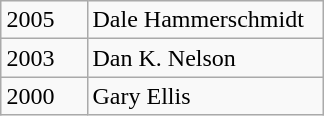<table class="wikitable" style="margin: 1em auto 1em auto;">
<tr>
<td width="50pt">2005</td>
<td width="150pt">Dale Hammerschmidt</td>
</tr>
<tr>
<td>2003</td>
<td>Dan K. Nelson</td>
</tr>
<tr>
<td>2000</td>
<td>Gary Ellis</td>
</tr>
</table>
